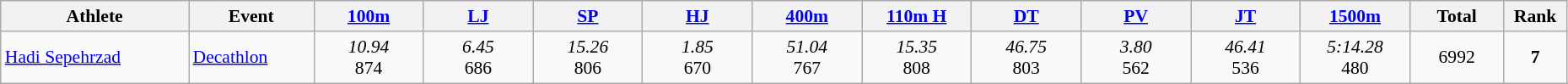<table class="wikitable" width="98%" style="text-align:center; font-size:90%">
<tr>
<th width="12%">Athlete</th>
<th width="8%">Event</th>
<th width="7%"><a href='#'>100m</a></th>
<th width="7%"><a href='#'>LJ</a></th>
<th width="7%"><a href='#'>SP</a></th>
<th width="7%"><a href='#'>HJ</a></th>
<th width="7%"><a href='#'>400m</a></th>
<th width="7%"><a href='#'>110m H</a></th>
<th width="7%"><a href='#'>DT</a></th>
<th width="7%"><a href='#'>PV</a></th>
<th width="7%"><a href='#'>JT</a></th>
<th width="7%"><a href='#'>1500m</a></th>
<th width="6%">Total</th>
<th width="4%">Rank</th>
</tr>
<tr>
<td align="left"><a href='#'>Hadi Sepehrzad</a></td>
<td align="left"><a href='#'>Decathlon</a></td>
<td><em>10.94</em><br>874</td>
<td><em>6.45</em><br>686</td>
<td><em>15.26</em><br>806</td>
<td><em>1.85</em><br>670</td>
<td><em>51.04</em><br>767</td>
<td><em>15.35</em><br>808</td>
<td><em>46.75</em><br>803</td>
<td><em>3.80</em><br>562</td>
<td><em>46.41</em><br>536</td>
<td><em>5:14.28</em><br>480</td>
<td>6992</td>
<td><strong>7</strong></td>
</tr>
</table>
